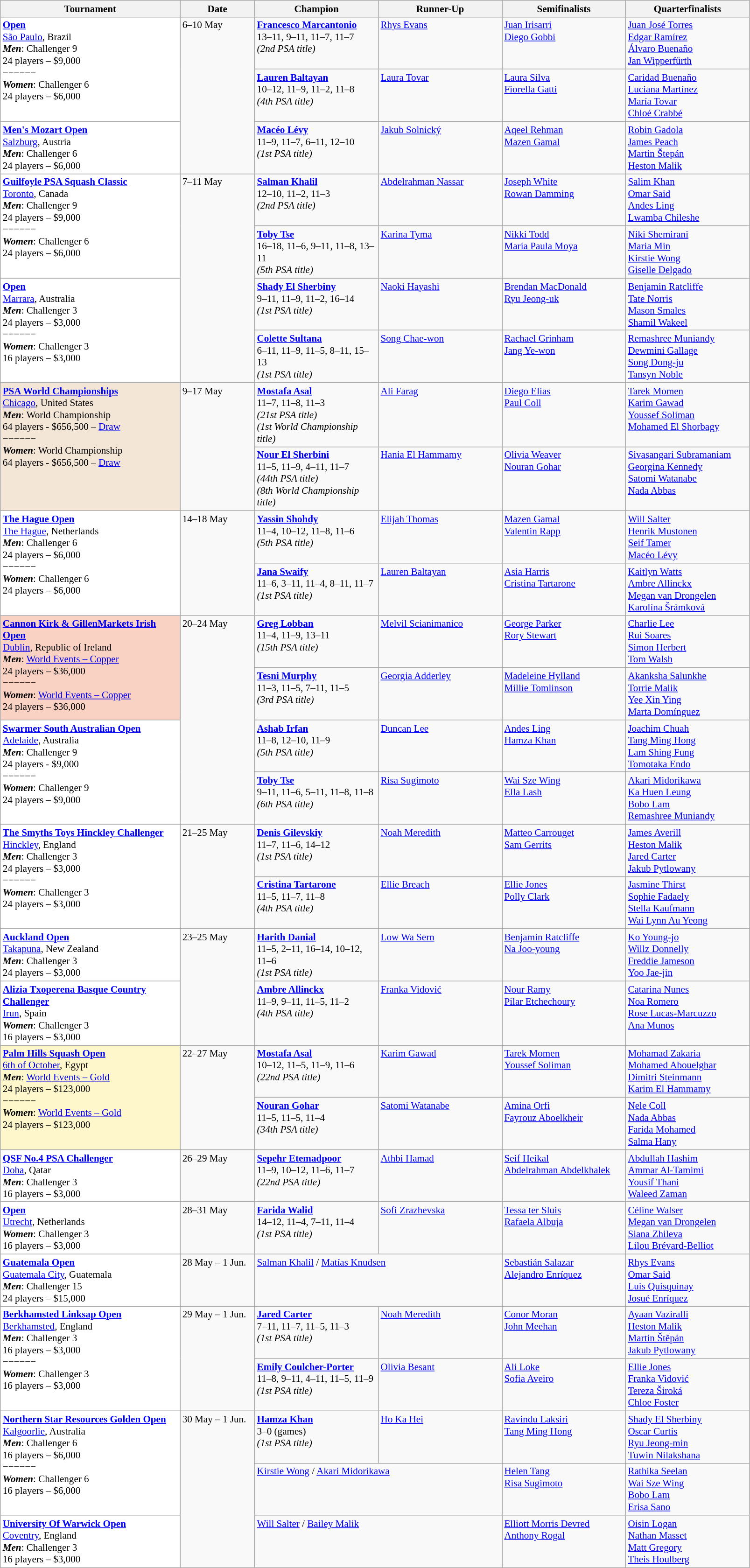<table class="wikitable" style="font-size:88%">
<tr>
<th width=250>Tournament</th>
<th width=100>Date</th>
<th width=170>Champion</th>
<th width=170>Runner-Up</th>
<th width=170>Semifinalists</th>
<th width=170>Quarterfinalists</th>
</tr>
<tr style="vertical-align:top">
<td rowspan=2 style="background:#fff;"><strong><a href='#'> Open</a></strong><br> <a href='#'>São Paulo</a>, Brazil<br><strong><em>Men</em></strong>: Challenger 9<br>24 players – $9,000<br>−−−−−−<br><strong><em>Women</em></strong>: Challenger 6<br>24 players – $6,000</td>
<td rowspan=3>6–10 May</td>
<td> <strong><a href='#'>Francesco Marcantonio</a></strong><br>13–11, 9–11, 11–7, 11–7<br><em>(2nd PSA title)</em></td>
<td> <a href='#'>Rhys Evans</a></td>
<td> <a href='#'>Juan Irisarri</a><br> <a href='#'>Diego Gobbi</a></td>
<td> <a href='#'>Juan José Torres</a><br> <a href='#'>Edgar Ramírez</a><br> <a href='#'>Álvaro Buenaño</a><br> <a href='#'>Jan Wipperfürth</a></td>
</tr>
<tr style="vertical-align:top">
<td> <strong><a href='#'>Lauren Baltayan</a></strong><br>10–12, 11–9, 11–2, 11–8<br><em>(4th PSA title)</em></td>
<td> <a href='#'>Laura Tovar</a></td>
<td> <a href='#'>Laura Silva</a><br> <a href='#'>Fiorella Gatti</a></td>
<td> <a href='#'>Caridad Buenaño</a><br> <a href='#'>Luciana Martínez</a><br> <a href='#'>María Tovar</a><br> <a href='#'>Chloé Crabbé</a></td>
</tr>
<tr style="vertical-align:top">
<td style="background:#fff;"><strong><a href='#'>Men's Mozart Open</a></strong><br> <a href='#'>Salzburg</a>, Austria<br><strong><em>Men</em></strong>: Challenger 6<br>24 players – $6,000</td>
<td> <strong><a href='#'>Macéo Lévy</a></strong><br>11–9, 11–7, 6–11, 12–10<br><em>(1st PSA title)</em></td>
<td> <a href='#'>Jakub Solnický</a></td>
<td> <a href='#'>Aqeel Rehman</a><br> <a href='#'>Mazen Gamal</a></td>
<td> <a href='#'>Robin Gadola</a><br> <a href='#'>James Peach</a><br> <a href='#'>Martin Štepán</a><br> <a href='#'>Heston Malik</a></td>
</tr>
<tr style="vertical-align:top">
<td rowspan=2 style="background:#fff;"><strong><a href='#'>Guilfoyle PSA Squash Classic</a></strong><br> <a href='#'>Toronto</a>, Canada<br><strong><em>Men</em></strong>: Challenger 9<br>24 players – $9,000<br>−−−−−−<br><strong><em>Women</em></strong>: Challenger 6<br>24 players – $6,000</td>
<td rowspan=4>7–11 May</td>
<td> <strong><a href='#'>Salman Khalil</a></strong><br>12–10, 11–2, 11–3<br><em>(2nd PSA title)</em></td>
<td> <a href='#'>Abdelrahman Nassar</a></td>
<td> <a href='#'>Joseph White</a><br> <a href='#'>Rowan Damming</a></td>
<td> <a href='#'>Salim Khan</a><br> <a href='#'>Omar Said</a><br> <a href='#'>Andes Ling</a><br> <a href='#'>Lwamba Chileshe</a></td>
</tr>
<tr style="vertical-align:top">
<td> <strong><a href='#'>Toby Tse</a></strong><br>16–18, 11–6, 9–11, 11–8, 13–11<br><em>(5th PSA title)</em></td>
<td> <a href='#'>Karina Tyma</a></td>
<td> <a href='#'>Nikki Todd</a><br> <a href='#'>María Paula Moya</a></td>
<td> <a href='#'>Niki Shemirani</a><br> <a href='#'>Maria Min</a><br> <a href='#'>Kirstie Wong</a><br> <a href='#'>Giselle Delgado</a></td>
</tr>
<tr style="vertical-align:top">
<td rowspan=2 style="background:#fff;"><strong><a href='#'> Open</a></strong><br> <a href='#'>Marrara</a>, Australia<br><strong><em>Men</em></strong>: Challenger 3<br>24 players – $3,000<br>−−−−−−<br><strong><em>Women</em></strong>: Challenger 3<br>16 players – $3,000</td>
<td> <strong><a href='#'>Shady El Sherbiny</a></strong><br>9–11, 11–9, 11–2, 16–14<br><em>(1st PSA title)</em></td>
<td> <a href='#'>Naoki Hayashi</a></td>
<td> <a href='#'>Brendan MacDonald</a><br> <a href='#'>Ryu Jeong-uk</a></td>
<td> <a href='#'>Benjamin Ratcliffe</a><br> <a href='#'>Tate Norris</a><br> <a href='#'>Mason Smales</a><br> <a href='#'>Shamil Wakeel</a></td>
</tr>
<tr style="vertical-align:top">
<td> <strong><a href='#'>Colette Sultana</a></strong><br>6–11, 11–9, 11–5, 8–11, 15–13<br><em>(1st PSA title)</em></td>
<td> <a href='#'>Song Chae-won</a></td>
<td> <a href='#'>Rachael Grinham</a><br> <a href='#'>Jang Ye-won</a></td>
<td> <a href='#'>Remashree Muniandy</a><br> <a href='#'>Dewmini Gallage</a><br> <a href='#'>Song Dong-ju</a><br> <a href='#'>Tansyn Noble</a></td>
</tr>
<tr style="vertical-align:top">
<td rowspan=2 style="background:#F3E6D7;"><strong><a href='#'>PSA World Championships</a></strong><br> <a href='#'>Chicago</a>, United States<br><strong><em>Men</em></strong>: World Championship<br>64 players - $656,500 – <a href='#'>Draw</a><br>−−−−−−<br><strong><em>Women</em></strong>: World Championship<br>64 players - $656,500 – <a href='#'>Draw</a></td>
<td rowspan=2>9–17 May</td>
<td> <strong><a href='#'>Mostafa Asal</a></strong><br>11–7, 11–8, 11–3<br><em>(21st PSA title)</em><br><em>(1st World Championship title)</em></td>
<td> <a href='#'>Ali Farag</a></td>
<td> <a href='#'>Diego Elías</a><br> <a href='#'>Paul Coll</a></td>
<td> <a href='#'>Tarek Momen</a><br> <a href='#'>Karim Gawad</a><br> <a href='#'>Youssef Soliman</a><br> <a href='#'>Mohamed El Shorbagy</a></td>
</tr>
<tr valign=top>
<td> <strong><a href='#'>Nour El Sherbini</a></strong><br>11–5, 11–9, 4–11, 11–7<br><em>(44th PSA title)</em><br><em>(8th World Championship title)</em></td>
<td> <a href='#'>Hania El Hammamy</a></td>
<td> <a href='#'>Olivia Weaver</a><br> <a href='#'>Nouran Gohar</a></td>
<td> <a href='#'>Sivasangari Subramaniam</a><br> <a href='#'>Georgina Kennedy</a><br> <a href='#'>Satomi Watanabe</a><br> <a href='#'>Nada Abbas</a></td>
</tr>
<tr style="vertical-align:top">
<td rowspan=2 style="background:#fff;"><strong><a href='#'>The Hague Open</a></strong><br> <a href='#'>The Hague</a>, Netherlands<br><strong><em>Men</em></strong>: Challenger 6<br>24 players – $6,000<br>−−−−−−<br><strong><em>Women</em></strong>: Challenger 6<br>24 players – $6,000</td>
<td rowspan=2>14–18 May</td>
<td> <strong><a href='#'>Yassin Shohdy</a></strong><br>11–4, 10–12, 11–8, 11–6<br><em>(5th PSA title)</em></td>
<td> <a href='#'>Elijah Thomas</a></td>
<td> <a href='#'>Mazen Gamal</a><br> <a href='#'>Valentin Rapp</a></td>
<td> <a href='#'>Will Salter</a><br> <a href='#'>Henrik Mustonen</a><br> <a href='#'>Seif Tamer</a><br> <a href='#'>Macéo Lévy</a></td>
</tr>
<tr style="vertical-align:top">
<td> <strong><a href='#'>Jana Swaify</a></strong><br>11–6, 3–11, 11–4, 8–11, 11–7<br><em>(1st PSA title)</em></td>
<td> <a href='#'>Lauren Baltayan</a></td>
<td> <a href='#'>Asia Harris</a><br> <a href='#'>Cristina Tartarone</a></td>
<td> <a href='#'>Kaitlyn Watts</a><br> <a href='#'>Ambre Allinckx</a><br> <a href='#'>Megan van Drongelen</a><br> <a href='#'>Karolína Šrámková</a></td>
</tr>
<tr style="vertical-align:top">
<td rowspan=2 style="background:#f9d2c4;"><strong><a href='#'>Cannon Kirk & GillenMarkets Irish Open</a></strong><br> <a href='#'>Dublin</a>, Republic of Ireland<br><strong><em>Men</em></strong>: <a href='#'>World Events – Copper</a><br>24 players – $36,000<br>−−−−−−<br><strong><em>Women</em></strong>: <a href='#'>World Events – Copper</a><br>24 players – $36,000</td>
<td rowspan=4>20–24 May</td>
<td> <strong><a href='#'>Greg Lobban</a></strong><br>11–4, 11–9, 13–11<br><em>(15th PSA title)</em></td>
<td> <a href='#'>Melvil Scianimanico</a></td>
<td> <a href='#'>George Parker</a><br> <a href='#'>Rory Stewart</a></td>
<td> <a href='#'>Charlie Lee</a><br> <a href='#'>Rui Soares</a><br> <a href='#'>Simon Herbert</a><br> <a href='#'>Tom Walsh</a></td>
</tr>
<tr style="vertical-align:top">
<td> <strong><a href='#'>Tesni Murphy</a></strong><br>11–3, 11–5, 7–11, 11–5<br><em>(3rd PSA title)</em></td>
<td> <a href='#'>Georgia Adderley</a></td>
<td> <a href='#'>Madeleine Hylland</a><br> <a href='#'>Millie Tomlinson</a></td>
<td> <a href='#'>Akanksha Salunkhe</a><br> <a href='#'>Torrie Malik</a><br> <a href='#'>Yee Xin Ying</a><br> <a href='#'>Marta Domínguez</a></td>
</tr>
<tr style="vertical-align:top">
<td rowspan=2 style="background:#fff;"><strong><a href='#'>Swarmer South Australian Open</a></strong><br> <a href='#'>Adelaide</a>, Australia<br><strong><em>Men</em></strong>: Challenger 9<br>24 players - $9,000<br>−−−−−−<br><strong><em>Women</em></strong>: Challenger 9<br>24 players – $9,000</td>
<td> <strong><a href='#'>Ashab Irfan</a></strong><br>11–8, 12–10, 11–9<br><em>(5th PSA title)</em></td>
<td> <a href='#'>Duncan Lee</a></td>
<td> <a href='#'>Andes Ling</a><br> <a href='#'>Hamza Khan</a></td>
<td> <a href='#'>Joachim Chuah</a><br> <a href='#'>Tang Ming Hong</a><br> <a href='#'>Lam Shing Fung</a><br> <a href='#'>Tomotaka Endo</a></td>
</tr>
<tr style="vertical-align:top">
<td> <strong><a href='#'>Toby Tse</a></strong><br>9–11, 11–6, 5–11, 11–8, 11–8<br><em>(6th PSA title)</em></td>
<td> <a href='#'>Risa Sugimoto</a></td>
<td> <a href='#'>Wai Sze Wing</a><br> <a href='#'>Ella Lash</a></td>
<td> <a href='#'>Akari Midorikawa</a><br> <a href='#'>Ka Huen Leung</a><br> <a href='#'>Bobo Lam</a><br> <a href='#'>Remashree Muniandy</a></td>
</tr>
<tr style="vertical-align:top">
<td rowspan=2 style="background:#fff;"><strong><a href='#'>The Smyths Toys Hinckley Challenger</a></strong><br> <a href='#'>Hinckley</a>, England<br><strong><em>Men</em></strong>: Challenger 3<br>24 players – $3,000<br>−−−−−−<br><strong><em>Women</em></strong>: Challenger 3<br>24 players – $3,000</td>
<td rowspan=2>21–25 May</td>
<td> <strong><a href='#'>Denis Gilevskiy</a></strong><br>11–7, 11–6, 14–12<br><em>(1st PSA title)</em></td>
<td> <a href='#'>Noah Meredith</a></td>
<td> <a href='#'>Matteo Carrouget</a><br> <a href='#'>Sam Gerrits</a></td>
<td> <a href='#'>James Averill</a><br> <a href='#'>Heston Malik</a><br> <a href='#'>Jared Carter</a><br> <a href='#'>Jakub Pytlowany</a></td>
</tr>
<tr style="vertical-align:top">
<td> <strong><a href='#'>Cristina Tartarone</a></strong><br>11–5, 11–7, 11–8<br><em>(4th PSA title)</em></td>
<td> <a href='#'>Ellie Breach</a></td>
<td> <a href='#'>Ellie Jones</a><br> <a href='#'>Polly Clark</a></td>
<td> <a href='#'>Jasmine Thirst</a><br> <a href='#'>Sophie Fadaely</a><br> <a href='#'>Stella Kaufmann</a><br> <a href='#'>Wai Lynn Au Yeong</a></td>
</tr>
<tr style="vertical-align:top">
<td style="background:#fff;"><strong><a href='#'>Auckland Open</a></strong><br> <a href='#'>Takapuna</a>, New Zealand<br><strong><em>Men</em></strong>: Challenger 3<br>24 players – $3,000</td>
<td rowspan=2>23–25 May</td>
<td> <strong><a href='#'>Harith Danial</a></strong><br>11–5, 2–11, 16–14, 10–12, 11–6<br><em>(1st PSA title)</em></td>
<td> <a href='#'>Low Wa Sern</a></td>
<td> <a href='#'>Benjamin Ratcliffe</a><br> <a href='#'>Na Joo-young</a></td>
<td> <a href='#'>Ko Young-jo</a><br> <a href='#'>Willz Donnelly</a><br> <a href='#'>Freddie Jameson</a><br> <a href='#'>Yoo Jae-jin</a></td>
</tr>
<tr style="vertical-align:top">
<td style="background:#fff;"><strong><a href='#'>Alizia Txoperena Basque Country Challenger</a></strong><br> <a href='#'>Irun</a>, Spain<br><strong><em>Women</em></strong>: Challenger 3<br>16 players – $3,000</td>
<td> <strong><a href='#'>Ambre Allinckx</a></strong><br>11–9, 9–11, 11–5, 11–2<br><em>(4th PSA title)</em></td>
<td> <a href='#'>Franka Vidović</a></td>
<td> <a href='#'>Nour Ramy</a><br> <a href='#'>Pilar Etchechoury</a></td>
<td> <a href='#'>Catarina Nunes</a><br> <a href='#'>Noa Romero</a><br> <a href='#'>Rose Lucas-Marcuzzo</a><br> <a href='#'>Ana Munos</a></td>
</tr>
<tr style="vertical-align:top">
<td rowspan=2 style="background:#fff7cc;"><strong><a href='#'>Palm Hills Squash Open</a></strong><br> <a href='#'>6th of October</a>, Egypt<br><strong><em>Men</em></strong>: <a href='#'>World Events – Gold</a><br>24 players – $123,000<br>−−−−−−<br><strong><em>Women</em></strong>: <a href='#'>World Events – Gold</a><br>24 players – $123,000</td>
<td rowspan=2>22–27 May</td>
<td> <strong><a href='#'>Mostafa Asal</a></strong><br>10–12, 11–5, 11–9, 11–6<br><em>(22nd PSA title)</em></td>
<td> <a href='#'>Karim Gawad</a></td>
<td> <a href='#'>Tarek Momen</a><br> <a href='#'>Youssef Soliman</a></td>
<td> <a href='#'>Mohamad Zakaria</a><br> <a href='#'>Mohamed Abouelghar</a><br> <a href='#'>Dimitri Steinmann</a><br> <a href='#'>Karim El Hammamy</a></td>
</tr>
<tr style="vertical-align:top">
<td> <strong><a href='#'>Nouran Gohar</a></strong><br>11–5, 11–5, 11–4<br><em>(34th PSA title)</em></td>
<td> <a href='#'>Satomi Watanabe</a></td>
<td> <a href='#'>Amina Orfi</a><br> <a href='#'>Fayrouz Aboelkheir</a></td>
<td> <a href='#'>Nele Coll</a><br> <a href='#'>Nada Abbas</a><br> <a href='#'>Farida Mohamed</a><br> <a href='#'>Salma Hany</a></td>
</tr>
<tr style="vertical-align:top">
<td style="background:#fff;"><strong><a href='#'>QSF No.4 PSA Challenger</a></strong><br> <a href='#'>Doha</a>, Qatar<br><strong><em>Men</em></strong>: Challenger 3<br>16 players – $3,000</td>
<td>26–29 May</td>
<td> <strong><a href='#'>Sepehr Etemadpoor</a></strong><br>11–9, 10–12, 11–6, 11–7<br><em>(22nd PSA title)</em></td>
<td> <a href='#'>Athbi Hamad</a></td>
<td> <a href='#'>Seif Heikal</a><br> <a href='#'>Abdelrahman Abdelkhalek</a></td>
<td> <a href='#'>Abdullah Hashim</a><br> <a href='#'>Ammar Al-Tamimi</a><br> <a href='#'>Yousif Thani</a><br> <a href='#'>Waleed Zaman</a></td>
</tr>
<tr style="vertical-align:top">
<td style="background:#fff;"><strong><a href='#'> Open</a></strong><br> <a href='#'>Utrecht</a>, Netherlands<br><strong><em>Women</em></strong>: Challenger 3<br>16 players – $3,000</td>
<td>28–31 May</td>
<td> <strong><a href='#'>Farida Walid</a></strong><br>14–12, 11–4, 7–11, 11–4<br><em>(1st PSA title)</em></td>
<td> <a href='#'>Sofi Zrazhevska</a></td>
<td> <a href='#'>Tessa ter Sluis</a><br> <a href='#'>Rafaela Albuja</a></td>
<td> <a href='#'>Céline Walser</a><br> <a href='#'>Megan van Drongelen</a><br> <a href='#'>Siana Zhileva</a><br> <a href='#'>Lilou Brévard-Belliot</a></td>
</tr>
<tr style="vertical-align:top">
<td style="background:#fff;"><strong><a href='#'>Guatemala Open</a></strong><br> <a href='#'>Guatemala City</a>, Guatemala<br><strong><em>Men</em></strong>: Challenger 15<br>24 players – $15,000</td>
<td>28 May – 1 Jun.</td>
<td colspan=2> <a href='#'>Salman Khalil</a> /  <a href='#'>Matías Knudsen</a></td>
<td> <a href='#'>Sebastián Salazar</a><br> <a href='#'>Alejandro Enríquez</a></td>
<td> <a href='#'>Rhys Evans</a><br> <a href='#'>Omar Said</a><br> <a href='#'>Luis Quisquinay</a><br> <a href='#'>Josué Enríquez</a></td>
</tr>
<tr style="vertical-align:top">
<td rowspan=2 style="background:#fff;"><strong><a href='#'>Berkhamsted Linksap Open</a></strong><br> <a href='#'>Berkhamsted</a>, England<br><strong><em>Men</em></strong>: Challenger 3<br>16 players – $3,000<br>−−−−−−<br><strong><em>Women</em></strong>: Challenger 3<br>16 players – $3,000</td>
<td rowspan=2>29 May – 1 Jun.</td>
<td> <strong><a href='#'>Jared Carter</a></strong><br>7–11, 11–7, 11–5, 11–3<br><em>(1st PSA title)</em></td>
<td> <a href='#'>Noah Meredith</a></td>
<td> <a href='#'>Conor Moran</a><br> <a href='#'>John Meehan</a></td>
<td> <a href='#'>Ayaan Vaziralli</a><br> <a href='#'>Heston Malik</a><br> <a href='#'>Martin Štěpán</a><br> <a href='#'>Jakub Pytlowany</a></td>
</tr>
<tr style="vertical-align:top">
<td> <strong><a href='#'>Emily Coulcher-Porter</a></strong><br>11–8, 9–11, 4–11, 11–5, 11–9<br><em>(1st PSA title)</em></td>
<td> <a href='#'>Olivia Besant</a></td>
<td> <a href='#'>Ali Loke</a><br> <a href='#'>Sofia Aveiro</a></td>
<td> <a href='#'>Ellie Jones</a><br> <a href='#'>Franka Vidović</a><br> <a href='#'>Tereza Široká</a><br> <a href='#'>Chloe Foster</a></td>
</tr>
<tr style="vertical-align:top">
<td rowspan=2 style="background:#fff;"><strong><a href='#'>Northern Star Resources Golden Open</a></strong><br> <a href='#'>Kalgoorlie</a>, Australia<br><strong><em>Men</em></strong>: Challenger 6<br>16 players – $6,000<br>−−−−−−<br><strong><em>Women</em></strong>: Challenger 6<br>16 players – $6,000</td>
<td rowspan=3>30 May – 1 Jun.</td>
<td> <strong><a href='#'>Hamza Khan</a></strong><br>3–0 (games)<br><em>(1st PSA title)</em></td>
<td> <a href='#'>Ho Ka Hei</a></td>
<td> <a href='#'>Ravindu Laksiri</a><br> <a href='#'>Tang Ming Hong</a></td>
<td> <a href='#'>Shady El Sherbiny</a><br> <a href='#'>Oscar Curtis</a><br> <a href='#'>Ryu Jeong-min</a><br> <a href='#'>Tuwin Nilakshana</a></td>
</tr>
<tr style="vertical-align:top">
<td colspan=2> <a href='#'>Kirstie Wong</a> /  <a href='#'>Akari Midorikawa</a></td>
<td> <a href='#'>Helen Tang</a><br> <a href='#'>Risa Sugimoto</a></td>
<td> <a href='#'>Rathika Seelan</a><br> <a href='#'>Wai Sze Wing</a><br> <a href='#'>Bobo Lam</a><br> <a href='#'>Erisa Sano</a></td>
</tr>
<tr style="vertical-align:top">
<td style="background:#fff;"><strong><a href='#'>University Of Warwick Open</a></strong><br> <a href='#'>Coventry</a>, England<br><strong><em>Men</em></strong>: Challenger 3<br>16 players – $3,000</td>
<td colspan=2> <a href='#'>Will Salter</a> /  <a href='#'>Bailey Malik</a></td>
<td> <a href='#'>Elliott Morris Devred</a><br> <a href='#'>Anthony Rogal</a></td>
<td> <a href='#'>Oisin Logan</a><br> <a href='#'>Nathan Masset</a><br> <a href='#'>Matt Gregory</a><br> <a href='#'>Theis Houlberg</a></td>
</tr>
</table>
